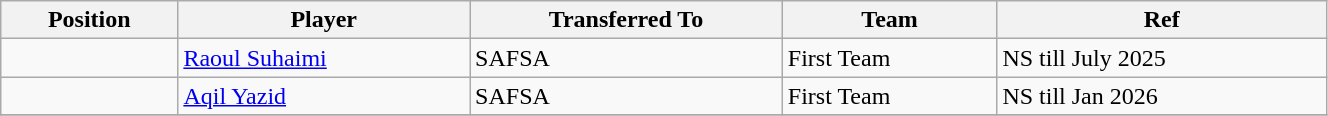<table class="wikitable sortable" style="width:70%; text-align:center; font-size:100%; text-align:left;">
<tr>
<th>Position</th>
<th>Player</th>
<th>Transferred To</th>
<th>Team</th>
<th>Ref</th>
</tr>
<tr>
<td></td>
<td> <a href='#'>Raoul Suhaimi</a></td>
<td> SAFSA</td>
<td>First Team</td>
<td>NS till July 2025</td>
</tr>
<tr>
<td></td>
<td> <a href='#'>Aqil Yazid</a></td>
<td> SAFSA</td>
<td>First Team</td>
<td>NS till Jan 2026</td>
</tr>
<tr>
</tr>
</table>
